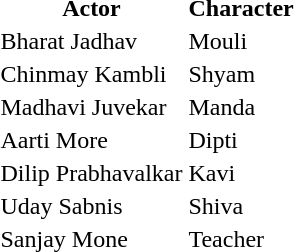<table>
<tr>
<th>Actor</th>
<th>Character</th>
</tr>
<tr>
<td>Bharat Jadhav</td>
<td>Mouli</td>
</tr>
<tr>
<td>Chinmay Kambli</td>
<td>Shyam</td>
</tr>
<tr>
<td>Madhavi Juvekar</td>
<td>Manda</td>
</tr>
<tr>
<td>Aarti More</td>
<td>Dipti</td>
</tr>
<tr>
<td>Dilip Prabhavalkar</td>
<td>Kavi</td>
</tr>
<tr>
<td>Uday Sabnis</td>
<td>Shiva</td>
</tr>
<tr>
<td>Sanjay Mone</td>
<td>Teacher</td>
</tr>
</table>
